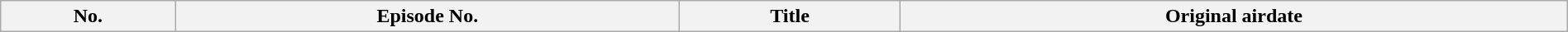<table class="wikitable plainrowheaders" style="width:100%; margin:auto;">
<tr>
<th>No.</th>
<th>Episode No.</th>
<th>Title</th>
<th>Original airdate<br>




</th>
</tr>
</table>
